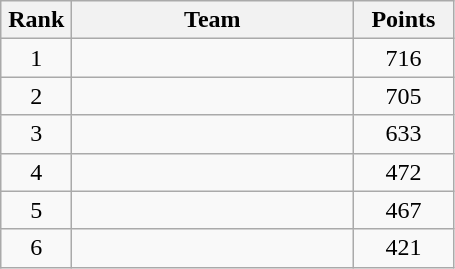<table class="wikitable" style="text-align:center;">
<tr>
<th width=40>Rank</th>
<th width=180>Team</th>
<th width=60>Points</th>
</tr>
<tr>
<td>1</td>
<td align=left></td>
<td>716</td>
</tr>
<tr>
<td>2</td>
<td align=left></td>
<td>705</td>
</tr>
<tr>
<td>3</td>
<td align=left></td>
<td>633</td>
</tr>
<tr>
<td>4</td>
<td align=left></td>
<td>472</td>
</tr>
<tr>
<td>5</td>
<td align=left></td>
<td>467</td>
</tr>
<tr>
<td>6</td>
<td align=left></td>
<td>421</td>
</tr>
</table>
